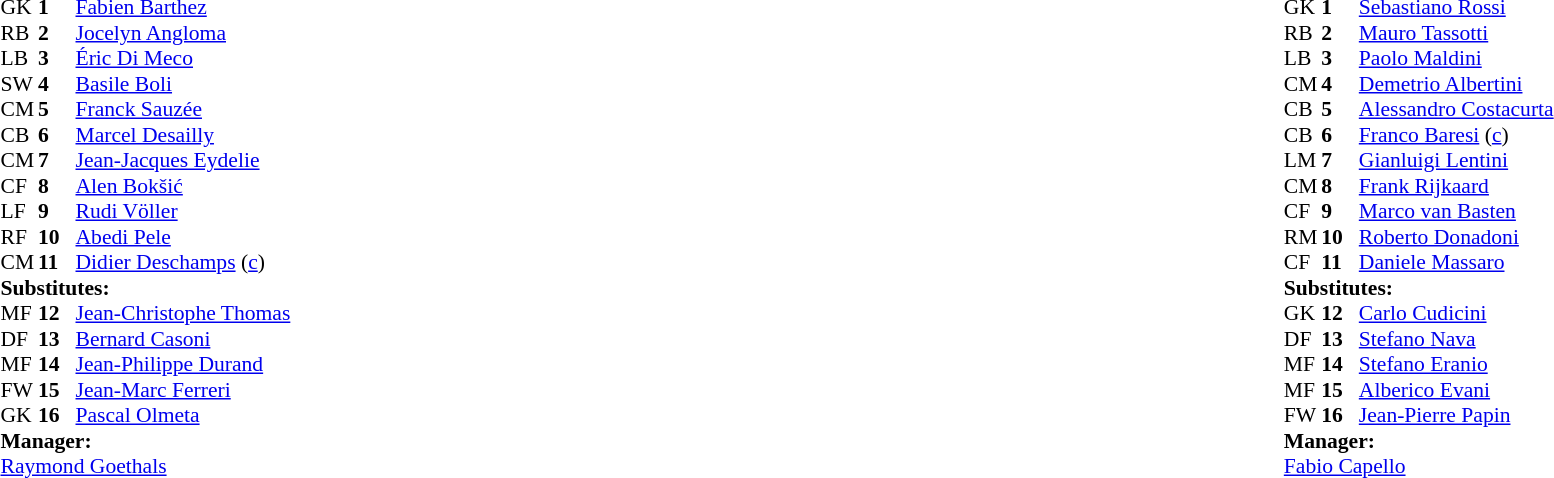<table width=100%>
<tr>
<td valign="top" width="50%"><br><table style=font-size:90% cellspacing=0 cellpadding=0>
<tr>
<td colspan="4"></td>
</tr>
<tr>
<th width=25></th>
<th width=25></th>
</tr>
<tr>
<td>GK</td>
<td><strong>1</strong></td>
<td> <a href='#'>Fabien Barthez</a></td>
<td></td>
</tr>
<tr>
<td>RB</td>
<td><strong>2</strong></td>
<td> <a href='#'>Jocelyn Angloma</a></td>
<td></td>
<td></td>
</tr>
<tr>
<td>LB</td>
<td><strong>3</strong></td>
<td> <a href='#'>Éric Di Meco</a></td>
<td></td>
</tr>
<tr>
<td>SW</td>
<td><strong>4</strong></td>
<td> <a href='#'>Basile Boli</a></td>
<td></td>
</tr>
<tr>
<td>CM</td>
<td><strong>5</strong></td>
<td> <a href='#'>Franck Sauzée</a></td>
</tr>
<tr>
<td>CB</td>
<td><strong>6</strong></td>
<td> <a href='#'>Marcel Desailly</a></td>
</tr>
<tr>
<td>CM</td>
<td><strong>7</strong></td>
<td> <a href='#'>Jean-Jacques Eydelie</a></td>
</tr>
<tr>
<td>CF</td>
<td><strong>8</strong></td>
<td> <a href='#'>Alen Bokšić</a></td>
</tr>
<tr>
<td>LF</td>
<td><strong>9</strong></td>
<td> <a href='#'>Rudi Völler</a></td>
<td></td>
<td></td>
</tr>
<tr>
<td>RF</td>
<td><strong>10</strong></td>
<td> <a href='#'>Abedi Pele</a></td>
</tr>
<tr>
<td>CM</td>
<td><strong>11</strong></td>
<td> <a href='#'>Didier Deschamps</a> (<a href='#'>c</a>)</td>
</tr>
<tr>
<td colspan=3><strong>Substitutes:</strong></td>
</tr>
<tr>
<td>MF</td>
<td><strong>12</strong></td>
<td> <a href='#'>Jean-Christophe Thomas</a></td>
<td></td>
<td></td>
</tr>
<tr>
<td>DF</td>
<td><strong>13</strong></td>
<td> <a href='#'>Bernard Casoni</a></td>
</tr>
<tr>
<td>MF</td>
<td><strong>14</strong></td>
<td> <a href='#'>Jean-Philippe Durand</a></td>
<td></td>
<td></td>
</tr>
<tr>
<td>FW</td>
<td><strong>15</strong></td>
<td> <a href='#'>Jean-Marc Ferreri</a></td>
</tr>
<tr>
<td>GK</td>
<td><strong>16</strong></td>
<td> <a href='#'>Pascal Olmeta</a></td>
</tr>
<tr>
<td colspan=3><strong>Manager:</strong></td>
</tr>
<tr>
<td colspan=4> <a href='#'>Raymond Goethals</a></td>
</tr>
</table>
</td>
<td valign="top"></td>
<td valign="top" width="50%"><br><table style="font-size: 90%" cellspacing="0" cellpadding="0" align=center>
<tr>
<td colspan="4"></td>
</tr>
<tr>
<th width=25></th>
<th width=25></th>
</tr>
<tr>
<td>GK</td>
<td><strong>1</strong></td>
<td> <a href='#'>Sebastiano Rossi</a></td>
</tr>
<tr>
<td>RB</td>
<td><strong>2</strong></td>
<td> <a href='#'>Mauro Tassotti</a></td>
</tr>
<tr>
<td>LB</td>
<td><strong>3</strong></td>
<td> <a href='#'>Paolo Maldini</a></td>
</tr>
<tr>
<td>CM</td>
<td><strong>4</strong></td>
<td> <a href='#'>Demetrio Albertini</a></td>
</tr>
<tr>
<td>CB</td>
<td><strong>5</strong></td>
<td> <a href='#'>Alessandro Costacurta</a></td>
</tr>
<tr>
<td>CB</td>
<td><strong>6</strong></td>
<td> <a href='#'>Franco Baresi</a> (<a href='#'>c</a>)</td>
</tr>
<tr>
<td>LM</td>
<td><strong>7</strong></td>
<td> <a href='#'>Gianluigi Lentini</a></td>
<td></td>
</tr>
<tr>
<td>CM</td>
<td><strong>8</strong></td>
<td> <a href='#'>Frank Rijkaard</a></td>
</tr>
<tr>
<td>CF</td>
<td><strong>9</strong></td>
<td> <a href='#'>Marco van Basten</a></td>
<td></td>
<td></td>
</tr>
<tr>
<td>RM</td>
<td><strong>10</strong></td>
<td> <a href='#'>Roberto Donadoni</a></td>
<td></td>
<td></td>
</tr>
<tr>
<td>CF</td>
<td><strong>11</strong></td>
<td> <a href='#'>Daniele Massaro</a></td>
</tr>
<tr>
<td colspan=3><strong>Substitutes:</strong></td>
</tr>
<tr>
<td>GK</td>
<td><strong>12</strong></td>
<td> <a href='#'>Carlo Cudicini</a></td>
</tr>
<tr>
<td>DF</td>
<td><strong>13</strong></td>
<td> <a href='#'>Stefano Nava</a></td>
</tr>
<tr>
<td>MF</td>
<td><strong>14</strong></td>
<td> <a href='#'>Stefano Eranio</a></td>
<td></td>
<td></td>
</tr>
<tr>
<td>MF</td>
<td><strong>15</strong></td>
<td> <a href='#'>Alberico Evani</a></td>
</tr>
<tr>
<td>FW</td>
<td><strong>16</strong></td>
<td> <a href='#'>Jean-Pierre Papin</a></td>
<td></td>
<td></td>
</tr>
<tr>
<td colspan=3><strong>Manager:</strong></td>
</tr>
<tr>
<td colspan=4> <a href='#'>Fabio Capello</a></td>
</tr>
</table>
</td>
</tr>
</table>
